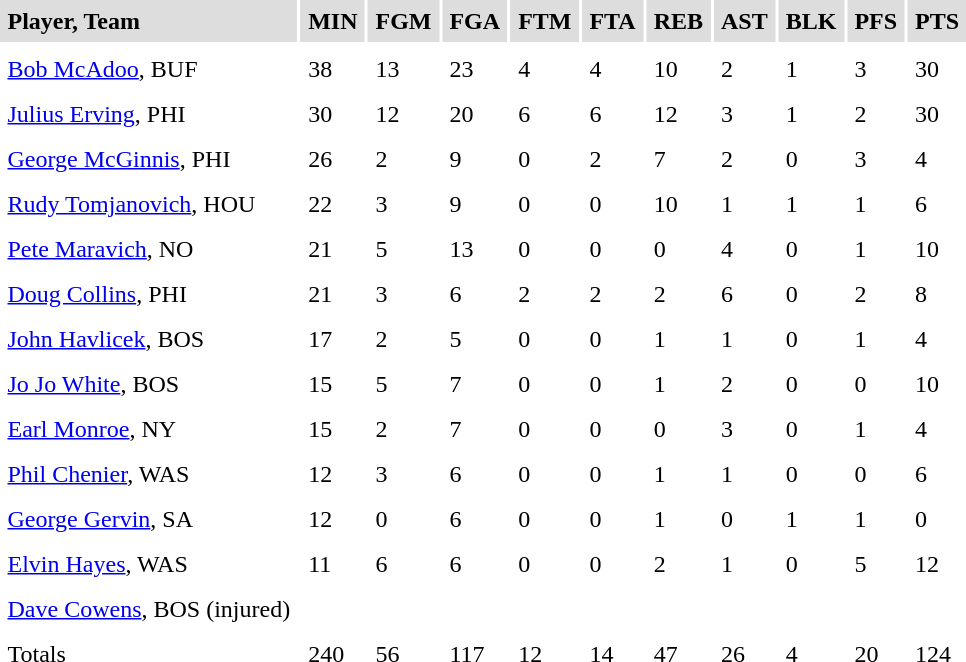<table cellpadding=5>
<tr bgcolor="#dddddd">
<td><strong>Player, Team</strong></td>
<td><strong>MIN</strong></td>
<td><strong>FGM</strong></td>
<td><strong>FGA</strong></td>
<td><strong>FTM</strong></td>
<td><strong>FTA</strong></td>
<td><strong>REB</strong></td>
<td><strong>AST</strong></td>
<td><strong>BLK</strong></td>
<td><strong>PFS</strong></td>
<td><strong>PTS</strong></td>
</tr>
<tr bgcolor="#eeeeee">
</tr>
<tr>
<td><a href='#'>Bob McAdoo</a>, BUF</td>
<td>38</td>
<td>13</td>
<td>23</td>
<td>4</td>
<td>4</td>
<td>10</td>
<td>2</td>
<td>1</td>
<td>3</td>
<td>30</td>
</tr>
<tr>
<td><a href='#'>Julius Erving</a>, PHI</td>
<td>30</td>
<td>12</td>
<td>20</td>
<td>6</td>
<td>6</td>
<td>12</td>
<td>3</td>
<td>1</td>
<td>2</td>
<td>30</td>
</tr>
<tr>
<td><a href='#'>George McGinnis</a>, PHI</td>
<td>26</td>
<td>2</td>
<td>9</td>
<td>0</td>
<td>2</td>
<td>7</td>
<td>2</td>
<td>0</td>
<td>3</td>
<td>4</td>
</tr>
<tr>
<td><a href='#'>Rudy Tomjanovich</a>, HOU</td>
<td>22</td>
<td>3</td>
<td>9</td>
<td>0</td>
<td>0</td>
<td>10</td>
<td>1</td>
<td>1</td>
<td>1</td>
<td>6</td>
</tr>
<tr>
<td><a href='#'>Pete Maravich</a>, NO</td>
<td>21</td>
<td>5</td>
<td>13</td>
<td>0</td>
<td>0</td>
<td>0</td>
<td>4</td>
<td>0</td>
<td>1</td>
<td>10</td>
</tr>
<tr>
<td><a href='#'>Doug Collins</a>, PHI</td>
<td>21</td>
<td>3</td>
<td>6</td>
<td>2</td>
<td>2</td>
<td>2</td>
<td>6</td>
<td>0</td>
<td>2</td>
<td>8</td>
</tr>
<tr>
<td><a href='#'>John Havlicek</a>, BOS</td>
<td>17</td>
<td>2</td>
<td>5</td>
<td>0</td>
<td>0</td>
<td>1</td>
<td>1</td>
<td>0</td>
<td>1</td>
<td>4</td>
</tr>
<tr>
<td><a href='#'>Jo Jo White</a>, BOS</td>
<td>15</td>
<td>5</td>
<td>7</td>
<td>0</td>
<td>0</td>
<td>1</td>
<td>2</td>
<td>0</td>
<td>0</td>
<td>10</td>
</tr>
<tr>
<td><a href='#'>Earl Monroe</a>, NY</td>
<td>15</td>
<td>2</td>
<td>7</td>
<td>0</td>
<td>0</td>
<td>0</td>
<td>3</td>
<td>0</td>
<td>1</td>
<td>4</td>
</tr>
<tr>
<td><a href='#'>Phil Chenier</a>, WAS</td>
<td>12</td>
<td>3</td>
<td>6</td>
<td>0</td>
<td>0</td>
<td>1</td>
<td>1</td>
<td>0</td>
<td>0</td>
<td>6</td>
</tr>
<tr>
<td><a href='#'>George Gervin</a>, SA</td>
<td>12</td>
<td>0</td>
<td>6</td>
<td>0</td>
<td>0</td>
<td>1</td>
<td>0</td>
<td>1</td>
<td>1</td>
<td>0</td>
</tr>
<tr>
<td><a href='#'>Elvin Hayes</a>, WAS</td>
<td>11</td>
<td>6</td>
<td>6</td>
<td>0</td>
<td>0</td>
<td>2</td>
<td>1</td>
<td>0</td>
<td>5</td>
<td>12</td>
</tr>
<tr>
<td><a href='#'>Dave Cowens</a>, BOS (injured)</td>
</tr>
<tr>
<td>Totals</td>
<td>240</td>
<td>56</td>
<td>117</td>
<td>12</td>
<td>14</td>
<td>47</td>
<td>26</td>
<td>4</td>
<td>20</td>
<td>124</td>
</tr>
<tr>
</tr>
</table>
